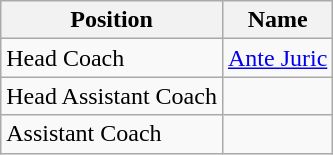<table class="wikitable">
<tr>
<th>Position</th>
<th>Name</th>
</tr>
<tr>
<td>Head Coach</td>
<td> <a href='#'>Ante Juric</a></td>
</tr>
<tr>
<td>Head Assistant Coach</td>
<td></td>
</tr>
<tr>
<td>Assistant Coach</td>
<td></td>
</tr>
</table>
